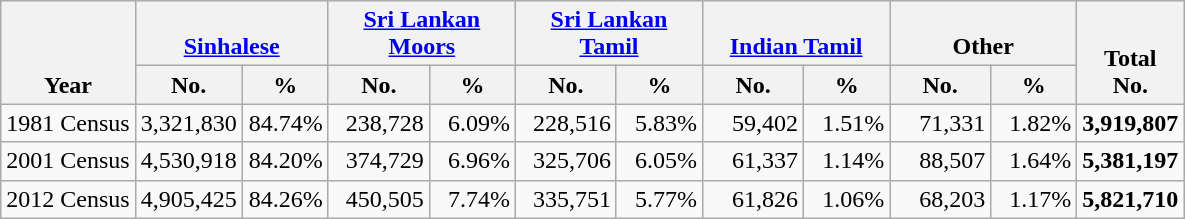<table class="wikitable" style="text-align:right;">
<tr style="vertical-align:bottom;">
<th rowspan=2>Year</th>
<th colspan=2><a href='#'>Sinhalese</a></th>
<th colspan=2><a href='#'>Sri Lankan Moors</a></th>
<th colspan=2><a href='#'>Sri Lankan Tamil</a></th>
<th colspan=2><a href='#'>Indian Tamil</a></th>
<th colspan=2>Other</th>
<th rowspan=2><strong>Total</strong><br><strong>No.</strong></th>
</tr>
<tr>
<th style="width:60px;">No.</th>
<th style="width:50px;">%</th>
<th style="width:60px;">No.</th>
<th style="width:50px;">%</th>
<th style="width:60px;">No.</th>
<th style="width:50px;">%</th>
<th style="width:60px;">No.</th>
<th style="width:50px;">%</th>
<th style="width:60px;">No.</th>
<th style="width:50px;">%</th>
</tr>
<tr>
<td align=left>1981 Census</td>
<td>3,321,830</td>
<td>84.74%</td>
<td>238,728</td>
<td>6.09%</td>
<td>228,516</td>
<td>5.83%</td>
<td>59,402</td>
<td>1.51%</td>
<td>71,331</td>
<td>1.82%</td>
<td><strong>3,919,807</strong></td>
</tr>
<tr>
<td align=left>2001 Census</td>
<td>4,530,918</td>
<td>84.20%</td>
<td>374,729</td>
<td>6.96%</td>
<td>325,706</td>
<td>6.05%</td>
<td>61,337</td>
<td>1.14%</td>
<td>88,507</td>
<td>1.64%</td>
<td><strong>5,381,197</strong></td>
</tr>
<tr>
<td align=left>2012 Census</td>
<td>4,905,425</td>
<td>84.26%</td>
<td>450,505</td>
<td>7.74%</td>
<td>335,751</td>
<td>5.77%</td>
<td>61,826</td>
<td>1.06%</td>
<td>68,203</td>
<td>1.17%</td>
<td><strong>5,821,710</strong></td>
</tr>
</table>
